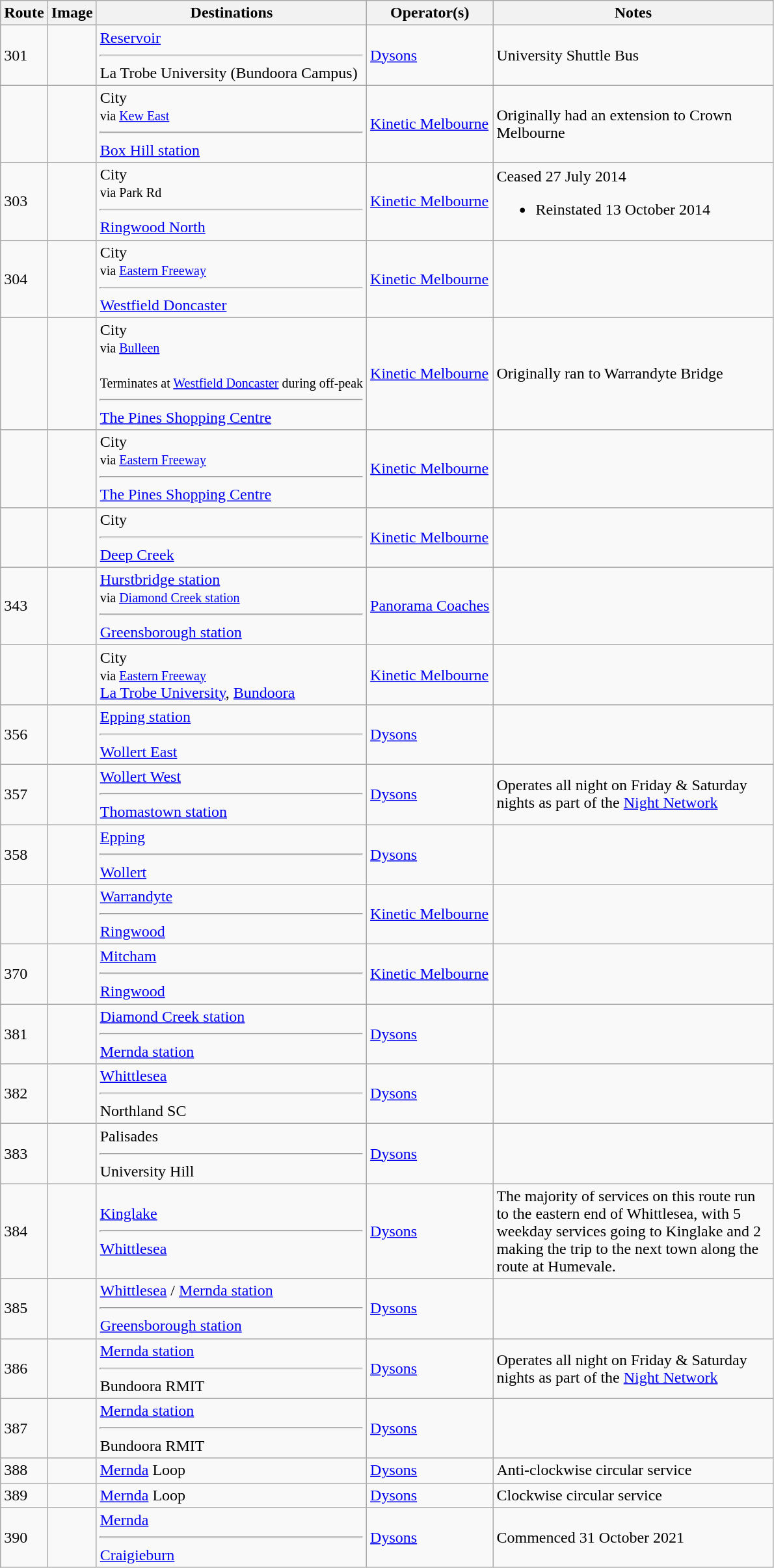<table class="wikitable" style="text-align:left; padding:0; margin:0;">
<tr>
<th style="text-align:center;">Route</th>
<th>Image</th>
<th>Destinations</th>
<th>Operator(s)</th>
<th style="width:280px;">Notes</th>
</tr>
<tr>
<td>301</td>
<td></td>
<td><a href='#'>Reservoir</a><hr>La Trobe University (Bundoora Campus)</td>
<td><a href='#'>Dysons</a></td>
<td>University Shuttle Bus</td>
</tr>
<tr>
<td></td>
<td></td>
<td>City<br><small>via <a href='#'>Kew East</a></small><hr><a href='#'>Box Hill station</a></td>
<td><a href='#'>Kinetic Melbourne</a></td>
<td>Originally had an extension to Crown Melbourne</td>
</tr>
<tr>
<td>303</td>
<td></td>
<td>City<br><small>via Park Rd</small><hr><a href='#'>Ringwood North</a></td>
<td><a href='#'>Kinetic Melbourne</a></td>
<td>Ceased 27 July 2014<br><ul><li>Reinstated 13 October 2014</li></ul></td>
</tr>
<tr>
<td>304</td>
<td></td>
<td>City<br><small>via <a href='#'>Eastern Freeway</a></small><hr><a href='#'>Westfield Doncaster</a></td>
<td><a href='#'>Kinetic Melbourne</a></td>
<td></td>
</tr>
<tr>
<td></td>
<td></td>
<td>City<br><small>via <a href='#'>Bulleen</a></small><br><br><small>Terminates at <a href='#'>Westfield Doncaster</a> during off-peak</small><hr><a href='#'>The Pines Shopping Centre</a></td>
<td><a href='#'>Kinetic Melbourne</a></td>
<td>Originally ran to Warrandyte Bridge</td>
</tr>
<tr>
<td></td>
<td></td>
<td>City<br><small>via <a href='#'>Eastern Freeway</a></small><br><hr><a href='#'>The Pines Shopping Centre</a></td>
<td><a href='#'>Kinetic Melbourne</a></td>
<td></td>
</tr>
<tr>
<td></td>
<td></td>
<td>City<hr><a href='#'>Deep Creek</a><br></td>
<td><a href='#'>Kinetic Melbourne</a></td>
<td></td>
</tr>
<tr>
<td>343</td>
<td></td>
<td><a href='#'>Hurstbridge station</a><br><small>via <a href='#'>Diamond Creek station</a></small><br><hr><a href='#'>Greensborough station</a></td>
<td><a href='#'>Panorama Coaches</a></td>
<td></td>
</tr>
<tr>
<td></td>
<td></td>
<td>City<br><small>via <a href='#'>Eastern Freeway</a></small><br><a href='#'>La Trobe University</a>, <a href='#'>Bundoora</a></td>
<td><a href='#'>Kinetic Melbourne</a></td>
<td></td>
</tr>
<tr>
<td>356</td>
<td></td>
<td><a href='#'>Epping station</a><hr><a href='#'>Wollert East</a></td>
<td><a href='#'>Dysons</a></td>
<td></td>
</tr>
<tr>
<td>357</td>
<td></td>
<td><a href='#'>Wollert West</a><hr><a href='#'>Thomastown station</a></td>
<td><a href='#'>Dysons</a></td>
<td>Operates all night on Friday & Saturday nights as part of the <a href='#'>Night Network</a></td>
</tr>
<tr>
<td>358</td>
<td></td>
<td><a href='#'>Epping</a><hr><a href='#'>Wollert</a></td>
<td><a href='#'>Dysons</a></td>
<td></td>
</tr>
<tr>
<td></td>
<td></td>
<td><a href='#'>Warrandyte</a><hr><a href='#'>Ringwood</a></td>
<td><a href='#'>Kinetic Melbourne</a></td>
<td></td>
</tr>
<tr>
<td>370</td>
<td></td>
<td><a href='#'>Mitcham</a><hr><a href='#'>Ringwood</a></td>
<td><a href='#'>Kinetic Melbourne</a></td>
<td></td>
</tr>
<tr>
<td>381</td>
<td></td>
<td><a href='#'>Diamond Creek station</a><hr><a href='#'>Mernda station</a></td>
<td><a href='#'>Dysons</a></td>
<td></td>
</tr>
<tr>
<td>382</td>
<td></td>
<td><a href='#'>Whittlesea</a><hr>Northland SC</td>
<td><a href='#'>Dysons</a></td>
<td></td>
</tr>
<tr>
<td>383</td>
<td></td>
<td>Palisades<hr>University Hill</td>
<td><a href='#'>Dysons</a></td>
<td></td>
</tr>
<tr>
<td>384</td>
<td></td>
<td><a href='#'>Kinglake</a><hr><a href='#'>Whittlesea</a></td>
<td><a href='#'>Dysons</a></td>
<td>The majority of services on this route run to the eastern end of Whittlesea, with 5 weekday services going to Kinglake and 2 making the trip to the next town along the route at Humevale.</td>
</tr>
<tr>
<td>385</td>
<td></td>
<td><a href='#'>Whittlesea</a> / <a href='#'>Mernda station</a><hr><a href='#'>Greensborough station</a></td>
<td><a href='#'>Dysons</a></td>
<td></td>
</tr>
<tr>
<td>386</td>
<td></td>
<td><a href='#'>Mernda station</a><hr>Bundoora RMIT</td>
<td><a href='#'>Dysons</a></td>
<td>Operates all night on Friday & Saturday nights as part of the <a href='#'>Night Network</a></td>
</tr>
<tr>
<td>387</td>
<td></td>
<td><a href='#'>Mernda station</a><hr>Bundoora RMIT</td>
<td><a href='#'>Dysons</a></td>
<td></td>
</tr>
<tr>
<td>388</td>
<td></td>
<td><a href='#'>Mernda</a> Loop</td>
<td><a href='#'>Dysons</a></td>
<td>Anti-clockwise circular service</td>
</tr>
<tr>
<td>389</td>
<td></td>
<td><a href='#'>Mernda</a> Loop</td>
<td><a href='#'>Dysons</a></td>
<td>Clockwise circular service</td>
</tr>
<tr>
<td>390</td>
<td></td>
<td><a href='#'>Mernda</a><hr><a href='#'>Craigieburn</a></td>
<td><a href='#'>Dysons</a></td>
<td>Commenced 31 October 2021</td>
</tr>
</table>
